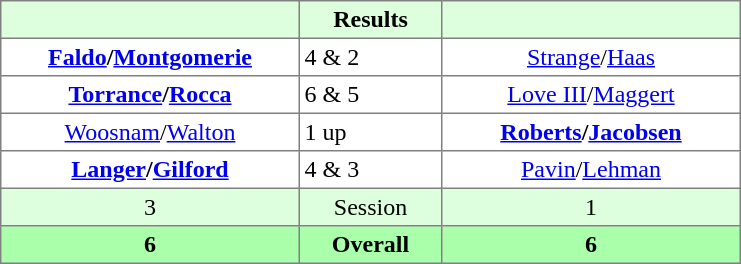<table border="1" cellpadding="3" style="border-collapse:collapse; text-align:center;">
<tr style="background:#dfd;">
<th style="width:12em;"></th>
<th style="width:5.5em;">Results</th>
<th style="width:12em;"></th>
</tr>
<tr>
<td><strong><a href='#'>Faldo</a>/<a href='#'>Montgomerie</a></strong></td>
<td align=left> 4 & 2</td>
<td><a href='#'>Strange</a>/<a href='#'>Haas</a></td>
</tr>
<tr>
<td><strong><a href='#'>Torrance</a>/<a href='#'>Rocca</a></strong></td>
<td align=left> 6 & 5</td>
<td><a href='#'>Love III</a>/<a href='#'>Maggert</a></td>
</tr>
<tr>
<td><a href='#'>Woosnam</a>/<a href='#'>Walton</a></td>
<td align=left> 1 up</td>
<td><strong><a href='#'>Roberts</a>/<a href='#'>Jacobsen</a></strong></td>
</tr>
<tr>
<td><strong><a href='#'>Langer</a>/<a href='#'>Gilford</a></strong></td>
<td align=left> 4 & 3</td>
<td><a href='#'>Pavin</a>/<a href='#'>Lehman</a></td>
</tr>
<tr style="background:#dfd;">
<td>3</td>
<td>Session</td>
<td>1</td>
</tr>
<tr style="background:#afa;">
<th>6</th>
<th>Overall</th>
<th>6</th>
</tr>
</table>
